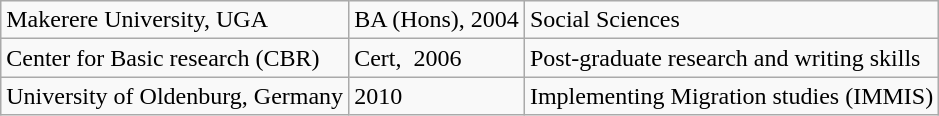<table class="wikitable">
<tr>
<td>Makerere University, UGA</td>
<td>BA (Hons), 2004</td>
<td>Social Sciences</td>
</tr>
<tr>
<td>Center for Basic research (CBR)</td>
<td>Cert,  2006</td>
<td>Post-graduate research and writing skills</td>
</tr>
<tr>
<td>University of Oldenburg, Germany</td>
<td>2010</td>
<td>Implementing Migration studies (IMMIS)</td>
</tr>
</table>
